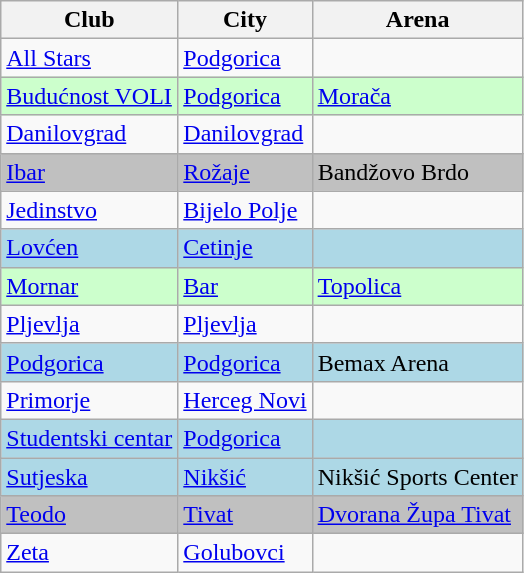<table class="wikitable sortable">
<tr>
<th>Club</th>
<th>City</th>
<th>Arena</th>
</tr>
<tr>
<td><a href='#'>All Stars</a></td>
<td><a href='#'>Podgorica</a></td>
<td></td>
</tr>
<tr bgcolor="ccffcc">
<td><a href='#'>Budućnost VOLI</a></td>
<td><a href='#'>Podgorica</a></td>
<td><a href='#'>Morača</a></td>
</tr>
<tr>
<td><a href='#'>Danilovgrad</a></td>
<td><a href='#'>Danilovgrad</a></td>
<td></td>
</tr>
<tr bgcolor="#C0C0C0">
<td><a href='#'>Ibar</a></td>
<td><a href='#'>Rožaje</a></td>
<td>Bandžovo Brdo</td>
</tr>
<tr>
<td><a href='#'>Jedinstvo</a></td>
<td><a href='#'>Bijelo Polje</a></td>
<td></td>
</tr>
<tr bgcolor="lightblue">
<td><a href='#'>Lovćen</a></td>
<td><a href='#'>Cetinje</a></td>
<td></td>
</tr>
<tr bgcolor="ccffcc">
<td><a href='#'>Mornar</a></td>
<td><a href='#'>Bar</a></td>
<td><a href='#'>Topolica</a></td>
</tr>
<tr>
<td><a href='#'>Pljevlja</a></td>
<td><a href='#'>Pljevlja</a></td>
<td></td>
</tr>
<tr bgcolor="lightblue">
<td><a href='#'>Podgorica</a></td>
<td><a href='#'>Podgorica</a></td>
<td>Bemax Arena</td>
</tr>
<tr>
<td><a href='#'>Primorje</a></td>
<td><a href='#'>Herceg Novi</a></td>
<td></td>
</tr>
<tr bgcolor="lightblue">
<td><a href='#'>Studentski centar</a></td>
<td><a href='#'>Podgorica</a></td>
<td></td>
</tr>
<tr bgcolor="lightblue">
<td><a href='#'>Sutjeska</a></td>
<td><a href='#'>Nikšić</a></td>
<td>Nikšić Sports Center</td>
</tr>
<tr bgcolor="#C0C0C0">
<td><a href='#'>Teodo</a></td>
<td><a href='#'>Tivat</a></td>
<td><a href='#'>Dvorana Župa Tivat</a></td>
</tr>
<tr>
<td><a href='#'>Zeta</a></td>
<td><a href='#'>Golubovci</a></td>
<td></td>
</tr>
</table>
